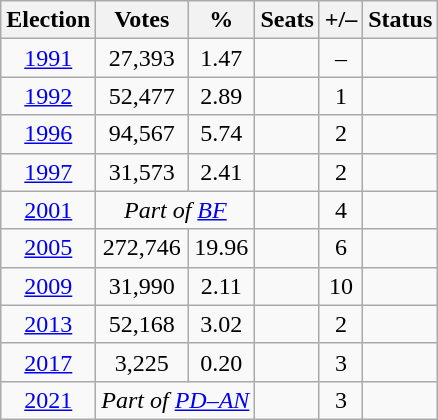<table class=wikitable style=text-align:center>
<tr>
<th>Election</th>
<th>Votes</th>
<th>%</th>
<th>Seats</th>
<th>+/–</th>
<th>Status</th>
</tr>
<tr>
<td><a href='#'>1991</a></td>
<td>27,393</td>
<td>1.47</td>
<td></td>
<td>–</td>
<td></td>
</tr>
<tr>
<td><a href='#'>1992</a></td>
<td>52,477</td>
<td>2.89</td>
<td></td>
<td>1</td>
<td></td>
</tr>
<tr>
<td><a href='#'>1996</a></td>
<td>94,567</td>
<td>5.74</td>
<td></td>
<td>2</td>
<td></td>
</tr>
<tr>
<td><a href='#'>1997</a></td>
<td>31,573</td>
<td>2.41</td>
<td></td>
<td>2</td>
<td></td>
</tr>
<tr>
<td><a href='#'>2001</a></td>
<td colspan=2><em>Part of <a href='#'>BF</a></em></td>
<td></td>
<td> 4</td>
<td></td>
</tr>
<tr>
<td><a href='#'>2005</a></td>
<td>272,746</td>
<td>19.96</td>
<td></td>
<td>6</td>
<td></td>
</tr>
<tr>
<td><a href='#'>2009</a></td>
<td>31,990</td>
<td>2.11</td>
<td></td>
<td>10</td>
<td></td>
</tr>
<tr>
<td><a href='#'>2013</a></td>
<td>52,168</td>
<td>3.02</td>
<td></td>
<td>2</td>
<td></td>
</tr>
<tr>
<td><a href='#'>2017</a></td>
<td>3,225</td>
<td>0.20</td>
<td></td>
<td> 3</td>
<td></td>
</tr>
<tr>
<td><a href='#'>2021</a></td>
<td colspan=2><em>Part of <a href='#'>PD–AN</a></em></td>
<td></td>
<td>3</td>
<td></td>
</tr>
</table>
